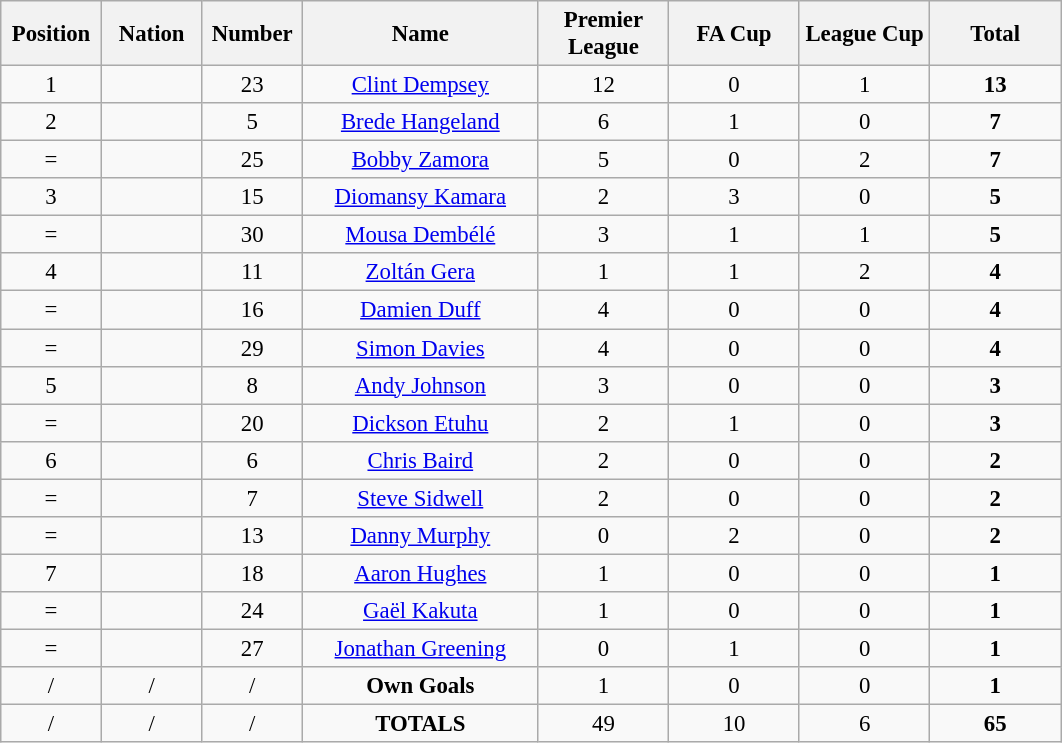<table class="wikitable" style="font-size: 95%; text-align: center;">
<tr>
<th width=60>Position</th>
<th width=60>Nation</th>
<th width=60>Number</th>
<th width=150>Name</th>
<th width=80>Premier League</th>
<th width=80>FA Cup</th>
<th width=80>League Cup</th>
<th width=80>Total</th>
</tr>
<tr>
<td>1</td>
<td></td>
<td>23</td>
<td><a href='#'>Clint Dempsey</a></td>
<td>12</td>
<td>0</td>
<td>1</td>
<td><strong>13</strong></td>
</tr>
<tr>
<td>2</td>
<td></td>
<td>5</td>
<td><a href='#'>Brede Hangeland</a></td>
<td>6</td>
<td>1</td>
<td>0</td>
<td><strong>7</strong></td>
</tr>
<tr>
<td>=</td>
<td></td>
<td>25</td>
<td><a href='#'>Bobby Zamora</a></td>
<td>5</td>
<td>0</td>
<td>2</td>
<td><strong>7</strong></td>
</tr>
<tr>
<td>3</td>
<td></td>
<td>15</td>
<td><a href='#'>Diomansy Kamara</a></td>
<td>2</td>
<td>3</td>
<td>0</td>
<td><strong>5</strong></td>
</tr>
<tr>
<td>=</td>
<td></td>
<td>30</td>
<td><a href='#'>Mousa Dembélé</a></td>
<td>3</td>
<td>1</td>
<td>1</td>
<td><strong>5</strong></td>
</tr>
<tr>
<td>4</td>
<td></td>
<td>11</td>
<td><a href='#'>Zoltán Gera</a></td>
<td>1</td>
<td>1</td>
<td>2</td>
<td><strong>4</strong></td>
</tr>
<tr>
<td>=</td>
<td></td>
<td>16</td>
<td><a href='#'>Damien Duff</a></td>
<td>4</td>
<td>0</td>
<td>0</td>
<td><strong>4</strong></td>
</tr>
<tr>
<td>=</td>
<td></td>
<td>29</td>
<td><a href='#'>Simon Davies</a></td>
<td>4</td>
<td>0</td>
<td>0</td>
<td><strong>4</strong></td>
</tr>
<tr>
<td>5</td>
<td></td>
<td>8</td>
<td><a href='#'>Andy Johnson</a></td>
<td>3</td>
<td>0</td>
<td>0</td>
<td><strong>3</strong></td>
</tr>
<tr>
<td>=</td>
<td></td>
<td>20</td>
<td><a href='#'>Dickson Etuhu</a></td>
<td>2</td>
<td>1</td>
<td>0</td>
<td><strong>3</strong></td>
</tr>
<tr>
<td>6</td>
<td></td>
<td>6</td>
<td><a href='#'>Chris Baird</a></td>
<td>2</td>
<td>0</td>
<td>0</td>
<td><strong>2</strong></td>
</tr>
<tr>
<td>=</td>
<td></td>
<td>7</td>
<td><a href='#'>Steve Sidwell</a></td>
<td>2</td>
<td>0</td>
<td>0</td>
<td><strong>2</strong></td>
</tr>
<tr>
<td>=</td>
<td></td>
<td>13</td>
<td><a href='#'>Danny Murphy</a></td>
<td>0</td>
<td>2</td>
<td>0</td>
<td><strong>2</strong></td>
</tr>
<tr>
<td>7</td>
<td></td>
<td>18</td>
<td><a href='#'>Aaron Hughes</a></td>
<td>1</td>
<td>0</td>
<td>0</td>
<td><strong>1</strong></td>
</tr>
<tr>
<td>=</td>
<td></td>
<td>24</td>
<td><a href='#'>Gaël Kakuta</a></td>
<td>1</td>
<td>0</td>
<td>0</td>
<td><strong>1</strong></td>
</tr>
<tr>
<td>=</td>
<td></td>
<td>27</td>
<td><a href='#'>Jonathan Greening</a></td>
<td>0</td>
<td>1</td>
<td>0</td>
<td><strong>1</strong></td>
</tr>
<tr>
<td>/</td>
<td>/</td>
<td>/</td>
<td><strong>Own Goals</strong></td>
<td>1</td>
<td>0</td>
<td>0</td>
<td><strong>1</strong></td>
</tr>
<tr>
<td>/</td>
<td>/</td>
<td>/</td>
<td><strong>TOTALS</strong></td>
<td>49</td>
<td>10</td>
<td>6</td>
<td><strong>65</strong></td>
</tr>
</table>
